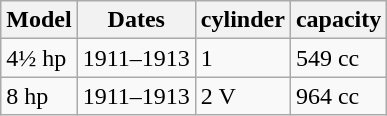<table class="wikitable">
<tr>
<th>Model</th>
<th>Dates</th>
<th>cylinder</th>
<th>capacity</th>
</tr>
<tr>
<td>4½ hp</td>
<td>1911–1913</td>
<td>1</td>
<td>549 cc</td>
</tr>
<tr>
<td>8 hp</td>
<td>1911–1913</td>
<td>2 V</td>
<td>964 cc</td>
</tr>
</table>
